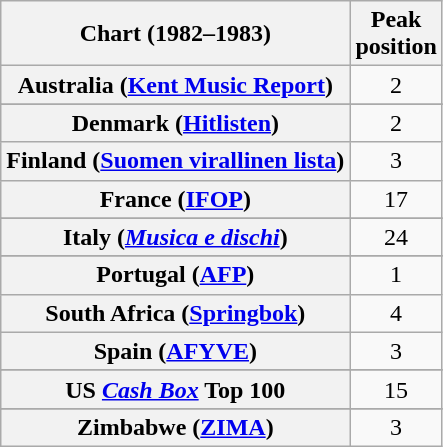<table class="wikitable sortable plainrowheaders" style="text-align:center">
<tr>
<th>Chart (1982–1983)</th>
<th>Peak<br>position</th>
</tr>
<tr>
<th scope="row">Australia (<a href='#'>Kent Music Report</a>)</th>
<td>2</td>
</tr>
<tr>
</tr>
<tr>
</tr>
<tr>
</tr>
<tr>
<th scope="row">Denmark (<a href='#'>Hitlisten</a>)</th>
<td>2</td>
</tr>
<tr>
<th scope="row">Finland (<a href='#'>Suomen virallinen lista</a>)</th>
<td>3</td>
</tr>
<tr>
<th scope="row">France (<a href='#'>IFOP</a>)</th>
<td>17</td>
</tr>
<tr>
</tr>
<tr>
<th scope=row>Italy (<em><a href='#'>Musica e dischi</a></em>)</th>
<td>24</td>
</tr>
<tr>
</tr>
<tr>
</tr>
<tr>
</tr>
<tr>
</tr>
<tr>
<th scope="row">Portugal (<a href='#'>AFP</a>)</th>
<td>1</td>
</tr>
<tr>
<th scope="row">South Africa (<a href='#'>Springbok</a>)</th>
<td>4</td>
</tr>
<tr>
<th scope="row">Spain (<a href='#'>AFYVE</a>)</th>
<td>3</td>
</tr>
<tr>
</tr>
<tr>
</tr>
<tr>
</tr>
<tr>
</tr>
<tr>
</tr>
<tr>
</tr>
<tr>
<th scope="row">US <a href='#'><em>Cash Box</em></a> Top 100</th>
<td>15</td>
</tr>
<tr>
</tr>
<tr>
<th scope="row">Zimbabwe (<a href='#'>ZIMA</a>)</th>
<td>3</td>
</tr>
</table>
